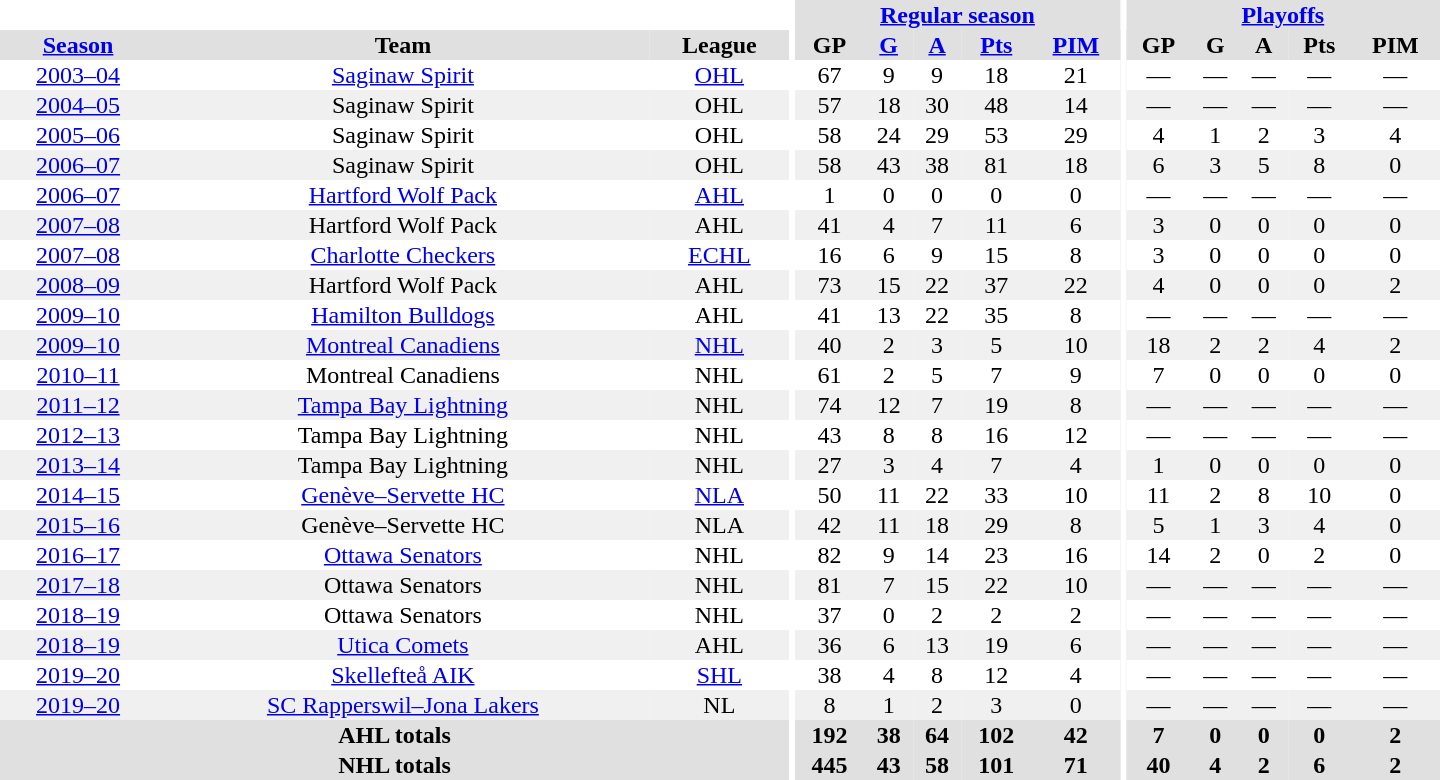<table border="0" cellpadding="1" cellspacing="0" style="text-align:center; width:60em">
<tr bgcolor="#e0e0e0">
<th colspan="3" bgcolor="#ffffff"></th>
<th rowspan="99" bgcolor="#ffffff"></th>
<th colspan="5"><a href='#'>Regular season</a></th>
<th rowspan="99" bgcolor="#ffffff"></th>
<th colspan="5"><a href='#'>Playoffs</a></th>
</tr>
<tr bgcolor="#e0e0e0">
<th><a href='#'>Season</a></th>
<th>Team</th>
<th>League</th>
<th>GP</th>
<th><a href='#'>G</a></th>
<th><a href='#'>A</a></th>
<th><a href='#'>Pts</a></th>
<th><a href='#'>PIM</a></th>
<th>GP</th>
<th>G</th>
<th>A</th>
<th>Pts</th>
<th>PIM</th>
</tr>
<tr>
<td><a href='#'>2003–04</a></td>
<td><a href='#'>Saginaw Spirit</a></td>
<td><a href='#'>OHL</a></td>
<td>67</td>
<td>9</td>
<td>9</td>
<td>18</td>
<td>21</td>
<td>—</td>
<td>—</td>
<td>—</td>
<td>—</td>
<td>—</td>
</tr>
<tr bgcolor="#f0f0f0">
<td><a href='#'>2004–05</a></td>
<td>Saginaw Spirit</td>
<td>OHL</td>
<td>57</td>
<td>18</td>
<td>30</td>
<td>48</td>
<td>14</td>
<td>—</td>
<td>—</td>
<td>—</td>
<td>—</td>
<td>—</td>
</tr>
<tr>
<td><a href='#'>2005–06</a></td>
<td>Saginaw Spirit</td>
<td>OHL</td>
<td>58</td>
<td>24</td>
<td>29</td>
<td>53</td>
<td>29</td>
<td>4</td>
<td>1</td>
<td>2</td>
<td>3</td>
<td>4</td>
</tr>
<tr bgcolor="#f0f0f0">
<td><a href='#'>2006–07</a></td>
<td>Saginaw Spirit</td>
<td>OHL</td>
<td>58</td>
<td>43</td>
<td>38</td>
<td>81</td>
<td>18</td>
<td>6</td>
<td>3</td>
<td>5</td>
<td>8</td>
<td>0</td>
</tr>
<tr>
<td><a href='#'>2006–07</a></td>
<td><a href='#'>Hartford Wolf Pack</a></td>
<td><a href='#'>AHL</a></td>
<td>1</td>
<td>0</td>
<td>0</td>
<td>0</td>
<td>0</td>
<td>—</td>
<td>—</td>
<td>—</td>
<td>—</td>
<td>—</td>
</tr>
<tr bgcolor="#f0f0f0">
<td><a href='#'>2007–08</a></td>
<td>Hartford Wolf Pack</td>
<td>AHL</td>
<td>41</td>
<td>4</td>
<td>7</td>
<td>11</td>
<td>6</td>
<td>3</td>
<td>0</td>
<td>0</td>
<td>0</td>
<td>0</td>
</tr>
<tr>
<td><a href='#'>2007–08</a></td>
<td><a href='#'>Charlotte Checkers</a></td>
<td><a href='#'>ECHL</a></td>
<td>16</td>
<td>6</td>
<td>9</td>
<td>15</td>
<td>8</td>
<td>3</td>
<td>0</td>
<td>0</td>
<td>0</td>
<td>0</td>
</tr>
<tr bgcolor="#f0f0f0">
<td><a href='#'>2008–09</a></td>
<td>Hartford Wolf Pack</td>
<td>AHL</td>
<td>73</td>
<td>15</td>
<td>22</td>
<td>37</td>
<td>22</td>
<td>4</td>
<td>0</td>
<td>0</td>
<td>0</td>
<td>2</td>
</tr>
<tr>
<td><a href='#'>2009–10</a></td>
<td><a href='#'>Hamilton Bulldogs</a></td>
<td>AHL</td>
<td>41</td>
<td>13</td>
<td>22</td>
<td>35</td>
<td>8</td>
<td>—</td>
<td>—</td>
<td>—</td>
<td>—</td>
<td>—</td>
</tr>
<tr bgcolor="#f0f0f0">
<td><a href='#'>2009–10</a></td>
<td><a href='#'>Montreal Canadiens</a></td>
<td><a href='#'>NHL</a></td>
<td>40</td>
<td>2</td>
<td>3</td>
<td>5</td>
<td>10</td>
<td>18</td>
<td>2</td>
<td>2</td>
<td>4</td>
<td>2</td>
</tr>
<tr>
<td><a href='#'>2010–11</a></td>
<td>Montreal Canadiens</td>
<td>NHL</td>
<td>61</td>
<td>2</td>
<td>5</td>
<td>7</td>
<td>9</td>
<td>7</td>
<td>0</td>
<td>0</td>
<td>0</td>
<td>0</td>
</tr>
<tr bgcolor="#f0f0f0">
<td><a href='#'>2011–12</a></td>
<td><a href='#'>Tampa Bay Lightning</a></td>
<td>NHL</td>
<td>74</td>
<td>12</td>
<td>7</td>
<td>19</td>
<td>8</td>
<td>—</td>
<td>—</td>
<td>—</td>
<td>—</td>
<td>—</td>
</tr>
<tr>
<td><a href='#'>2012–13</a></td>
<td>Tampa Bay Lightning</td>
<td>NHL</td>
<td>43</td>
<td>8</td>
<td>8</td>
<td>16</td>
<td>12</td>
<td>—</td>
<td>—</td>
<td>—</td>
<td>—</td>
<td>—</td>
</tr>
<tr bgcolor="#f0f0f0">
<td><a href='#'>2013–14</a></td>
<td>Tampa Bay Lightning</td>
<td>NHL</td>
<td>27</td>
<td>3</td>
<td>4</td>
<td>7</td>
<td>4</td>
<td>1</td>
<td>0</td>
<td>0</td>
<td>0</td>
<td>0</td>
</tr>
<tr>
<td><a href='#'>2014–15</a></td>
<td><a href='#'>Genève–Servette HC</a></td>
<td><a href='#'>NLA</a></td>
<td>50</td>
<td>11</td>
<td>22</td>
<td>33</td>
<td>10</td>
<td>11</td>
<td>2</td>
<td>8</td>
<td>10</td>
<td>0</td>
</tr>
<tr bgcolor="#f0f0f0">
<td><a href='#'>2015–16</a></td>
<td>Genève–Servette HC</td>
<td>NLA</td>
<td>42</td>
<td>11</td>
<td>18</td>
<td>29</td>
<td>8</td>
<td>5</td>
<td>1</td>
<td>3</td>
<td>4</td>
<td>0</td>
</tr>
<tr>
<td><a href='#'>2016–17</a></td>
<td><a href='#'>Ottawa Senators</a></td>
<td>NHL</td>
<td>82</td>
<td>9</td>
<td>14</td>
<td>23</td>
<td>16</td>
<td>14</td>
<td>2</td>
<td>0</td>
<td>2</td>
<td>0</td>
</tr>
<tr bgcolor="#f0f0f0">
<td><a href='#'>2017–18</a></td>
<td>Ottawa Senators</td>
<td>NHL</td>
<td>81</td>
<td>7</td>
<td>15</td>
<td>22</td>
<td>10</td>
<td>—</td>
<td>—</td>
<td>—</td>
<td>—</td>
<td>—</td>
</tr>
<tr>
<td><a href='#'>2018–19</a></td>
<td>Ottawa Senators</td>
<td>NHL</td>
<td>37</td>
<td>0</td>
<td>2</td>
<td>2</td>
<td>2</td>
<td>—</td>
<td>—</td>
<td>—</td>
<td>—</td>
<td>—</td>
</tr>
<tr bgcolor="#f0f0f0">
<td><a href='#'>2018–19</a></td>
<td><a href='#'>Utica Comets</a></td>
<td>AHL</td>
<td>36</td>
<td>6</td>
<td>13</td>
<td>19</td>
<td>6</td>
<td>—</td>
<td>—</td>
<td>—</td>
<td>—</td>
<td>—</td>
</tr>
<tr>
<td><a href='#'>2019–20</a></td>
<td><a href='#'>Skellefteå AIK</a></td>
<td><a href='#'>SHL</a></td>
<td>38</td>
<td>4</td>
<td>8</td>
<td>12</td>
<td>4</td>
<td>—</td>
<td>—</td>
<td>—</td>
<td>—</td>
<td>—</td>
</tr>
<tr bgcolor="#f0f0f0">
<td><a href='#'>2019–20</a></td>
<td><a href='#'>SC Rapperswil–Jona Lakers</a></td>
<td>NL</td>
<td>8</td>
<td>1</td>
<td>2</td>
<td>3</td>
<td>0</td>
<td>—</td>
<td>—</td>
<td>—</td>
<td>—</td>
<td>—</td>
</tr>
<tr bgcolor="#e0e0e0">
<th colspan="3">AHL totals</th>
<th>192</th>
<th>38</th>
<th>64</th>
<th>102</th>
<th>42</th>
<th>7</th>
<th>0</th>
<th>0</th>
<th>0</th>
<th>2</th>
</tr>
<tr bgcolor="#e0e0e0">
<th colspan="3">NHL totals</th>
<th>445</th>
<th>43</th>
<th>58</th>
<th>101</th>
<th>71</th>
<th>40</th>
<th>4</th>
<th>2</th>
<th>6</th>
<th>2</th>
</tr>
</table>
